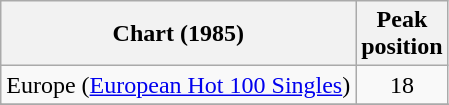<table class="wikitable sortable">
<tr>
<th>Chart (1985)</th>
<th>Peak<br>position</th>
</tr>
<tr>
<td>Europe (<a href='#'>European Hot 100 Singles</a>)</td>
<td align="center">18</td>
</tr>
<tr>
</tr>
<tr>
</tr>
<tr>
</tr>
</table>
